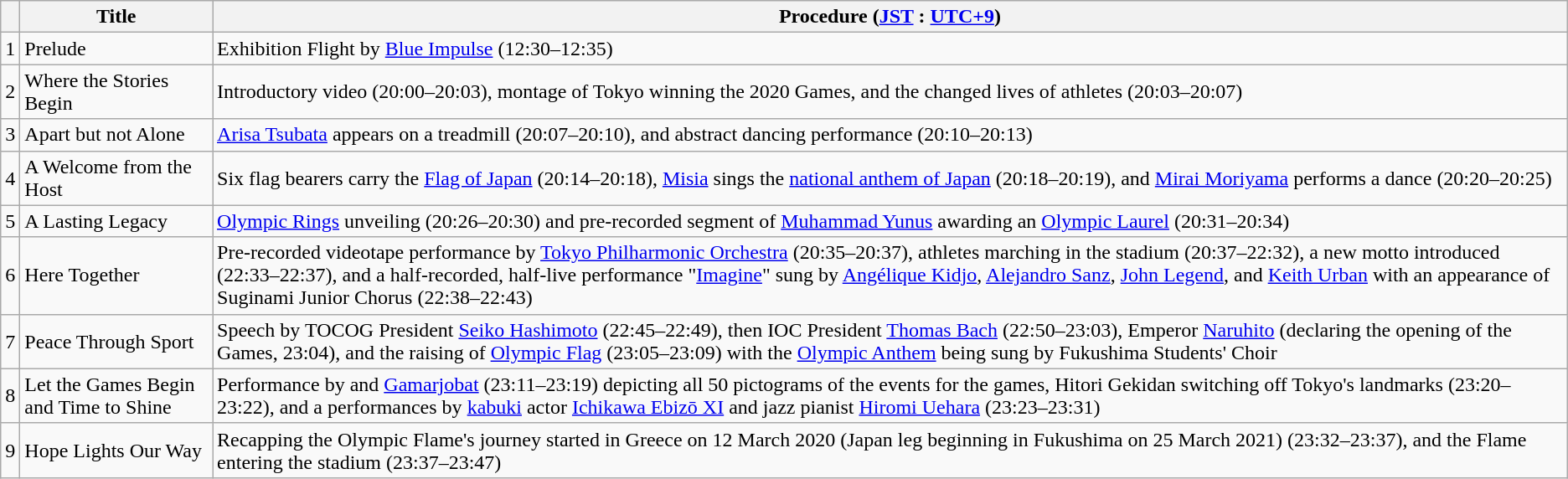<table class="wikitable">
<tr>
<th></th>
<th>Title</th>
<th>Procedure (<a href='#'>JST</a> : <a href='#'>UTC+9</a>)</th>
</tr>
<tr>
<td>1</td>
<td>Prelude</td>
<td>Exhibition Flight by <a href='#'>Blue Impulse</a> (12:30–12:35)</td>
</tr>
<tr>
<td>2</td>
<td>Where the Stories Begin</td>
<td>Introductory video (20:00–20:03), montage of Tokyo winning the 2020 Games, and the changed lives of athletes (20:03–20:07)</td>
</tr>
<tr>
<td>3</td>
<td>Apart but not Alone</td>
<td><a href='#'>Arisa Tsubata</a> appears on a treadmill (20:07–20:10), and abstract dancing performance (20:10–20:13)</td>
</tr>
<tr>
<td>4</td>
<td>A Welcome from the Host</td>
<td>Six flag bearers carry the <a href='#'>Flag of Japan</a> (20:14–20:18), <a href='#'>Misia</a> sings the <a href='#'>national anthem of Japan</a> (20:18–20:19), and <a href='#'>Mirai Moriyama</a> performs a  dance (20:20–20:25)</td>
</tr>
<tr>
<td>5</td>
<td>A Lasting Legacy</td>
<td><a href='#'>Olympic Rings</a> unveiling (20:26–20:30) and pre-recorded segment of <a href='#'>Muhammad Yunus</a> awarding an <a href='#'>Olympic Laurel</a> (20:31–20:34)</td>
</tr>
<tr>
<td>6</td>
<td>Here Together</td>
<td>Pre-recorded videotape performance by <a href='#'>Tokyo Philharmonic Orchestra</a> (20:35–20:37), athletes marching in the stadium (20:37–22:32), a new motto introduced (22:33–22:37), and a half-recorded, half-live performance "<a href='#'>Imagine</a>" sung by <a href='#'>Angélique Kidjo</a>, <a href='#'>Alejandro Sanz</a>, <a href='#'>John Legend</a>, and <a href='#'>Keith Urban</a> with an appearance of Suginami Junior Chorus (22:38–22:43)</td>
</tr>
<tr>
<td>7</td>
<td>Peace Through Sport</td>
<td>Speech by TOCOG President <a href='#'>Seiko Hashimoto</a> (22:45–22:49), then IOC President <a href='#'>Thomas Bach</a> (22:50–23:03), Emperor <a href='#'>Naruhito</a> (declaring the opening of the Games, 23:04), and the raising of <a href='#'>Olympic Flag</a> (23:05–23:09) with the <a href='#'>Olympic Anthem</a> being sung by Fukushima Students' Choir</td>
</tr>
<tr>
<td>8</td>
<td>Let the Games Begin and Time to Shine</td>
<td>Performance by  and <a href='#'>Gamarjobat</a> (23:11–23:19) depicting all 50 pictograms of the events for the games, Hitori Gekidan switching off Tokyo's landmarks (23:20–23:22), and a performances by <a href='#'>kabuki</a> actor <a href='#'>Ichikawa Ebizō XI</a> and jazz pianist <a href='#'>Hiromi Uehara</a> (23:23–23:31)</td>
</tr>
<tr>
<td>9</td>
<td>Hope Lights Our Way</td>
<td>Recapping the Olympic Flame's journey started in Greece on 12 March 2020 (Japan leg beginning in Fukushima on 25 March 2021) (23:32–23:37), and the Flame entering the stadium (23:37–23:47)</td>
</tr>
</table>
